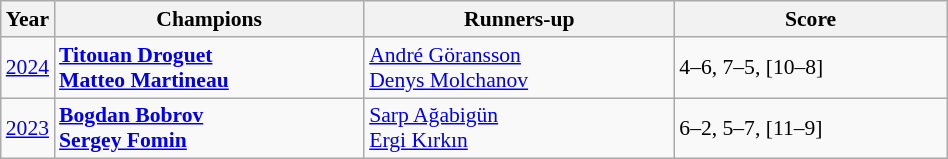<table class="wikitable" style="font-size:90%">
<tr>
<th>Year</th>
<th width="200">Champions</th>
<th width="200">Runners-up</th>
<th width="175">Score</th>
</tr>
<tr>
<td><a href='#'>2024</a></td>
<td> <strong><a href='#'>Titouan Droguet</a></strong><br> <strong><a href='#'>Matteo Martineau</a></strong></td>
<td> <a href='#'>André Göransson</a><br> <a href='#'>Denys Molchanov</a></td>
<td>4–6, 7–5, [10–8]</td>
</tr>
<tr>
<td><a href='#'>2023</a></td>
<td> <strong><a href='#'>Bogdan Bobrov</a></strong><br> <strong><a href='#'>Sergey Fomin</a></strong></td>
<td> <a href='#'>Sarp Ağabigün</a><br> <a href='#'>Ergi Kırkın</a></td>
<td>6–2, 5–7, [11–9]</td>
</tr>
</table>
